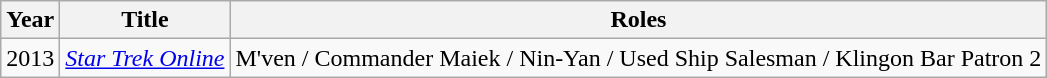<table class="wikitable sortable">
<tr>
<th>Year</th>
<th>Title</th>
<th>Roles</th>
</tr>
<tr>
<td>2013</td>
<td><em><a href='#'>Star Trek Online</a></em></td>
<td>M'ven / Commander Maiek / Nin-Yan / Used Ship Salesman / Klingon Bar Patron 2</td>
</tr>
</table>
